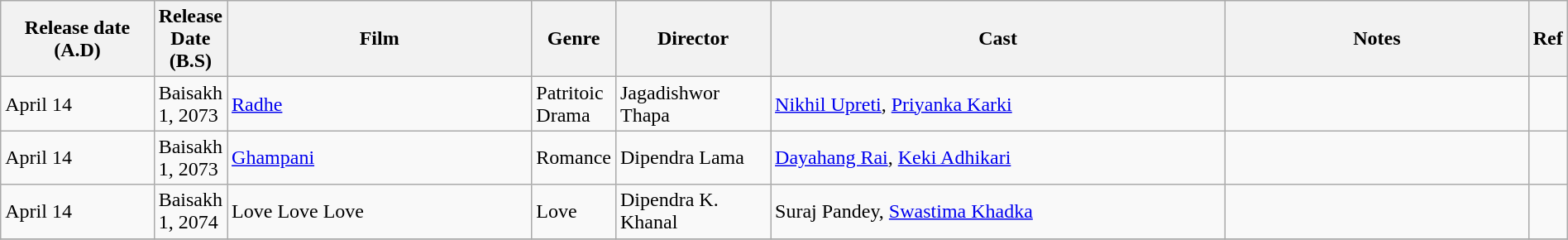<table class="wikitable sortable" style="width:100%">
<tr>
<th style="width:10%;">Release date (A.D)</th>
<th>Release Date (B.S)</th>
<th style="width:20%;">Film</th>
<th>Genre</th>
<th style="width:10%;">Director</th>
<th style="width:30%;">Cast</th>
<th style="width:20%;">Notes</th>
<th style="width:2%;">Ref</th>
</tr>
<tr>
<td>April 14</td>
<td>Baisakh 1, 2073</td>
<td><a href='#'>Radhe</a></td>
<td>Patritoic Drama</td>
<td>Jagadishwor Thapa</td>
<td><a href='#'>Nikhil Upreti</a>, <a href='#'>Priyanka Karki</a></td>
<td></td>
<td></td>
</tr>
<tr>
<td>April 14</td>
<td>Baisakh 1, 2073</td>
<td><a href='#'>Ghampani</a></td>
<td>Romance</td>
<td>Dipendra Lama</td>
<td><a href='#'>Dayahang Rai</a>, <a href='#'>Keki Adhikari</a></td>
<td></td>
<td></td>
</tr>
<tr>
<td>April 14</td>
<td>Baisakh 1, 2074</td>
<td>Love Love Love</td>
<td>Love</td>
<td>Dipendra K. Khanal</td>
<td>Suraj Pandey, <a href='#'>Swastima Khadka</a></td>
<td></td>
<td></td>
</tr>
<tr>
</tr>
</table>
